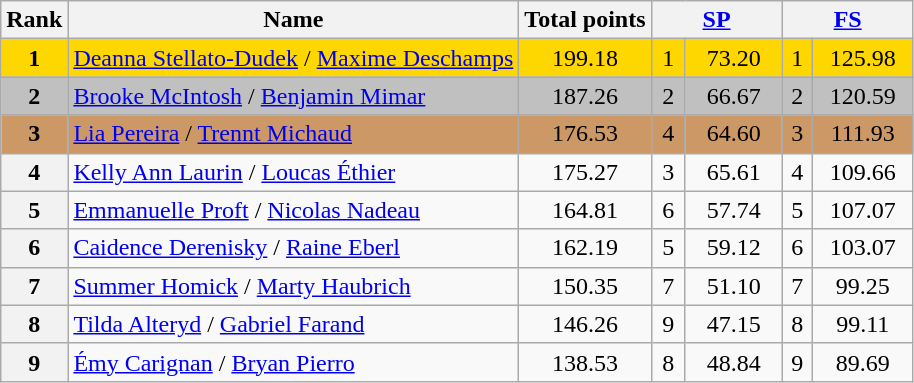<table class="wikitable sortable">
<tr>
<th>Rank</th>
<th>Name</th>
<th>Total points</th>
<th colspan="2" width="80px"><a href='#'>SP</a></th>
<th colspan="2" width="80px"><a href='#'>FS</a></th>
</tr>
<tr bgcolor="gold">
<td align="center"><strong>1</strong></td>
<td><a href='#'>Deanna Stellato-Dudek</a> / <a href='#'>Maxime Deschamps</a></td>
<td align="center">199.18</td>
<td align="center">1</td>
<td align="center">73.20</td>
<td align="center">1</td>
<td align="center">125.98</td>
</tr>
<tr bgcolor="silver">
<td align="center"><strong>2</strong></td>
<td><a href='#'>Brooke McIntosh</a> / <a href='#'>Benjamin Mimar</a></td>
<td align="center">187.26</td>
<td align="center">2</td>
<td align="center">66.67</td>
<td align="center">2</td>
<td align="center">120.59</td>
</tr>
<tr bgcolor="cc9966">
<td align="center"><strong>3</strong></td>
<td><a href='#'>Lia Pereira</a> / <a href='#'>Trennt Michaud</a></td>
<td align="center">176.53</td>
<td align="center">4</td>
<td align="center">64.60</td>
<td align="center">3</td>
<td align="center">111.93</td>
</tr>
<tr>
<th>4</th>
<td><a href='#'>Kelly Ann Laurin</a> / <a href='#'>Loucas Éthier</a></td>
<td align="center">175.27</td>
<td align="center">3</td>
<td align="center">65.61</td>
<td align="center">4</td>
<td align="center">109.66</td>
</tr>
<tr>
<th>5</th>
<td><a href='#'>Emmanuelle Proft</a> / <a href='#'>Nicolas Nadeau</a></td>
<td align="center">164.81</td>
<td align="center">6</td>
<td align="center">57.74</td>
<td align="center">5</td>
<td align="center">107.07</td>
</tr>
<tr>
<th>6</th>
<td><a href='#'>Caidence Derenisky</a> / <a href='#'>Raine Eberl</a></td>
<td align="center">162.19</td>
<td align="center">5</td>
<td align="center">59.12</td>
<td align="center">6</td>
<td align="center">103.07</td>
</tr>
<tr>
<th>7</th>
<td><a href='#'>Summer Homick</a> / <a href='#'>Marty Haubrich</a></td>
<td align="center">150.35</td>
<td align="center">7</td>
<td align="center">51.10</td>
<td align="center">7</td>
<td align="center">99.25</td>
</tr>
<tr>
<th>8</th>
<td><a href='#'>Tilda Alteryd</a> / <a href='#'>Gabriel Farand</a></td>
<td align="center">146.26</td>
<td align="center">9</td>
<td align="center">47.15</td>
<td align="center">8</td>
<td align="center">99.11</td>
</tr>
<tr>
<th>9</th>
<td><a href='#'>Émy Carignan</a> / <a href='#'>Bryan Pierro</a></td>
<td align="center">138.53</td>
<td align="center">8</td>
<td align="center">48.84</td>
<td align="center">9</td>
<td align="center">89.69</td>
</tr>
</table>
